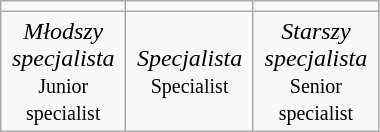<table class=wikitable width=20% cellpadding=3px>
<tr>
<td align=center width=10%></td>
<td align=center width=10%></td>
<td align=center width=10%></td>
</tr>
<tr>
<td align=center><em>Młodszy specjalista</em> <br><small>Junior specialist</small></td>
<td align=center><em>Specjalista</em><br><small>Specialist</small></td>
<td align=center><em>Starszy specjalista</em> <br><small>Senior specialist</small></td>
</tr>
</table>
